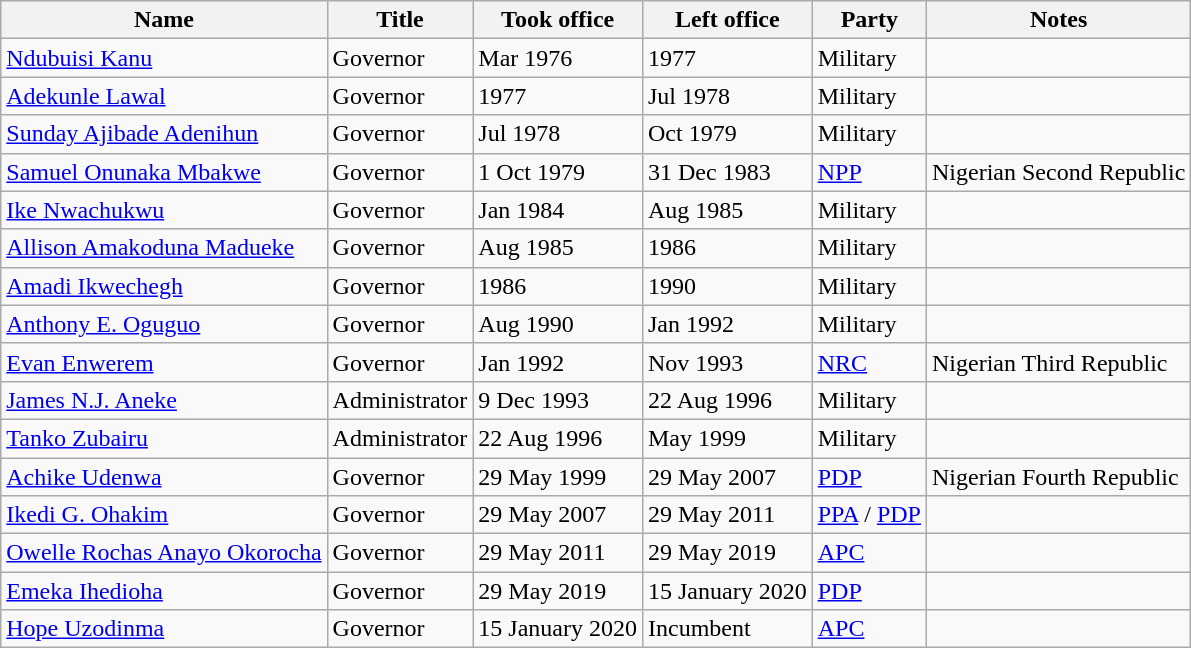<table class="wikitable" border="1" style="text-align:left">
<tr>
<th>Name</th>
<th>Title</th>
<th>Took office</th>
<th>Left office</th>
<th>Party</th>
<th>Notes</th>
</tr>
<tr -valign="top">
<td><a href='#'>Ndubuisi Kanu</a></td>
<td>Governor</td>
<td>Mar 1976</td>
<td>1977</td>
<td>Military</td>
<td></td>
</tr>
<tr -valign="top">
<td><a href='#'>Adekunle Lawal</a></td>
<td>Governor</td>
<td>1977</td>
<td>Jul 1978</td>
<td>Military</td>
<td></td>
</tr>
<tr -valign="top">
<td><a href='#'>Sunday Ajibade Adenihun</a></td>
<td>Governor</td>
<td>Jul 1978</td>
<td>Oct 1979</td>
<td>Military</td>
<td></td>
</tr>
<tr -valign="top">
<td><a href='#'>Samuel Onunaka Mbakwe</a></td>
<td>Governor</td>
<td>1 Oct 1979</td>
<td>31 Dec 1983</td>
<td><a href='#'>NPP</a></td>
<td>Nigerian Second Republic</td>
</tr>
<tr -valign="top">
<td><a href='#'>Ike Nwachukwu</a></td>
<td>Governor</td>
<td>Jan 1984</td>
<td>Aug 1985</td>
<td>Military</td>
<td></td>
</tr>
<tr -valign="top">
<td><a href='#'>Allison Amakoduna Madueke</a></td>
<td>Governor</td>
<td>Aug 1985</td>
<td>1986</td>
<td>Military</td>
<td></td>
</tr>
<tr -valign="top">
<td><a href='#'>Amadi Ikwechegh</a></td>
<td>Governor</td>
<td>1986</td>
<td>1990</td>
<td>Military</td>
<td></td>
</tr>
<tr -valign="top">
<td><a href='#'>Anthony E. Oguguo</a></td>
<td>Governor</td>
<td>Aug 1990</td>
<td>Jan 1992</td>
<td>Military</td>
<td></td>
</tr>
<tr -valign="top">
<td><a href='#'>Evan Enwerem</a></td>
<td>Governor</td>
<td>Jan 1992</td>
<td>Nov 1993</td>
<td><a href='#'>NRC</a></td>
<td>Nigerian Third Republic</td>
</tr>
<tr -valign="top">
<td><a href='#'>James N.J. Aneke</a></td>
<td>Administrator</td>
<td>9 Dec 1993</td>
<td>22 Aug 1996</td>
<td>Military</td>
<td></td>
</tr>
<tr -valign="top">
<td><a href='#'>Tanko Zubairu</a></td>
<td>Administrator</td>
<td>22 Aug 1996</td>
<td>May 1999</td>
<td>Military</td>
<td></td>
</tr>
<tr -valign="top">
<td><a href='#'>Achike Udenwa</a></td>
<td>Governor</td>
<td>29 May 1999</td>
<td>29 May 2007</td>
<td><a href='#'>PDP</a></td>
<td>Nigerian Fourth Republic</td>
</tr>
<tr -valign="top">
<td><a href='#'>Ikedi G. Ohakim</a></td>
<td>Governor</td>
<td>29 May 2007</td>
<td>29 May 2011</td>
<td><a href='#'>PPA</a> / <a href='#'>PDP</a></td>
<td></td>
</tr>
<tr -valign="top">
<td><a href='#'>Owelle Rochas Anayo Okorocha</a></td>
<td>Governor</td>
<td>29 May 2011</td>
<td>29 May 2019</td>
<td><a href='#'>APC</a></td>
<td></td>
</tr>
<tr>
<td><a href='#'>Emeka Ihedioha</a></td>
<td>Governor</td>
<td>29 May 2019</td>
<td>15 January 2020</td>
<td><a href='#'>PDP</a></td>
<td></td>
</tr>
<tr -valign="top">
<td><a href='#'>Hope Uzodinma</a></td>
<td>Governor</td>
<td>15 January 2020</td>
<td>Incumbent</td>
<td><a href='#'>APC</a></td>
<td></td>
</tr>
</table>
